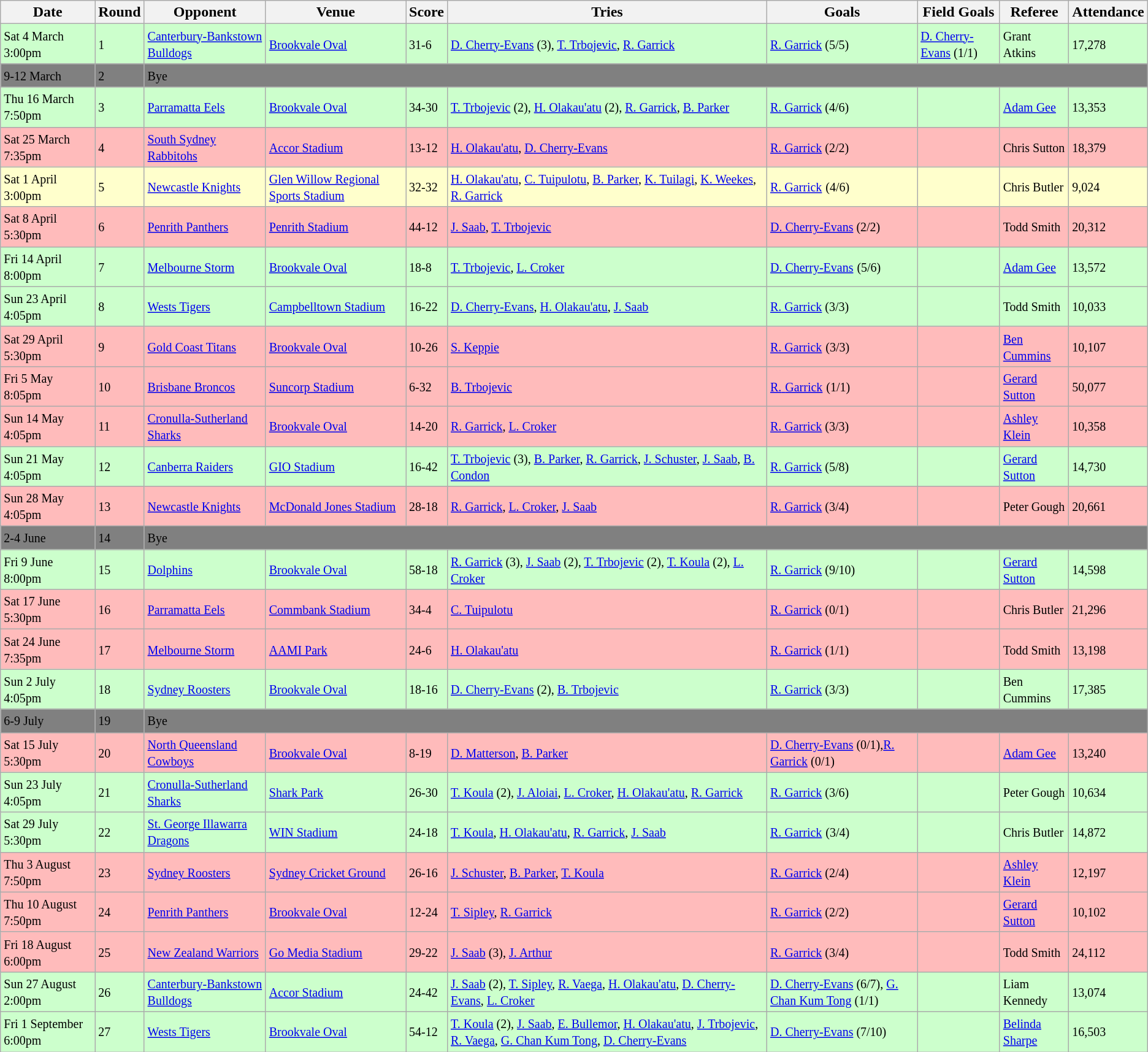<table class="wikitable">
<tr>
<th><strong>Date</strong></th>
<th>Round</th>
<th><strong>Opponent</strong></th>
<th><strong>Venue</strong></th>
<th><strong>Score</strong></th>
<th><strong>Tries</strong></th>
<th><strong>Goals</strong></th>
<th><strong>Field Goals</strong></th>
<th>Referee</th>
<th><strong>Attendance</strong></th>
</tr>
<tr bgcolor=#CCFFCC>
<td><small>Sat 4 March 3:00pm</small></td>
<td><small>1</small></td>
<td><small><a href='#'>Canterbury-Bankstown Bulldogs</a></small></td>
<td><small><a href='#'>Brookvale Oval</a></small></td>
<td><small>31-6</small></td>
<td><small><a href='#'>D. Cherry-Evans</a> (3), <a href='#'>T. Trbojevic</a>, <a href='#'>R. Garrick</a></small></td>
<td><small><a href='#'>R. Garrick</a> (5/5)</small></td>
<td><small><a href='#'>D. Cherry-Evans</a> (1/1)</small></td>
<td><small>Grant Atkins</small></td>
<td><small>17,278</small></td>
</tr>
<tr bgcolor=#808080>
<td><small>9-12 March</small></td>
<td><small>2</small></td>
<td colspan="8"><small>Bye</small></td>
</tr>
<tr bgcolor=#CCFFCC>
<td><small>Thu 16 March 7:50pm</small></td>
<td><small>3</small></td>
<td><small><a href='#'>Parramatta Eels</a></small></td>
<td><small><a href='#'>Brookvale Oval</a></small></td>
<td><small>34-30</small></td>
<td><small><a href='#'>T.  Trbojevic</a> (2), <a href='#'>H. Olakau'atu</a> (2), <a href='#'>R. Garrick</a>, <a href='#'>B. Parker</a></small></td>
<td><small><a href='#'>R. Garrick</a> (4/6)</small></td>
<td></td>
<td><a href='#'><small>Adam Gee</small></a></td>
<td><small>13,353</small></td>
</tr>
<tr bgcolor=#FFBBBB>
<td><small>Sat 25 March 7:35pm</small></td>
<td><small>4</small></td>
<td><small><a href='#'>South Sydney Rabbitohs</a></small></td>
<td><a href='#'><small>Accor Stadium</small></a></td>
<td><small>13-12</small></td>
<td><small><a href='#'>H. Olakau'atu</a>, <a href='#'>D. Cherry-Evans</a></small></td>
<td><small><a href='#'>R. Garrick</a> (2/2)</small></td>
<td></td>
<td><small>Chris Sutton</small></td>
<td><small>18,379</small></td>
</tr>
<tr bgcolor=#FFFFCC>
<td><small>Sat 1 April 3:00pm</small></td>
<td><small>5</small></td>
<td><small><a href='#'>Newcastle Knights</a></small></td>
<td><small><a href='#'>Glen Willow Regional Sports Stadium</a></small></td>
<td><small>32-32</small></td>
<td><small><a href='#'>H. Olakau'atu</a>, <a href='#'>C. Tuipulotu</a>, <a href='#'>B. Parker</a>, <a href='#'>K. Tuilagi</a>, <a href='#'>K. Weekes</a>, <a href='#'>R. Garrick</a></small></td>
<td><a href='#'><small>R. Garrick</small></a> <small>(4/6)</small></td>
<td></td>
<td><small>Chris Butler</small></td>
<td><small>9,024</small></td>
</tr>
<tr bgcolor=#FFBBBB>
<td><small>Sat 8 April 5:30pm</small></td>
<td><small>6</small></td>
<td><small><a href='#'>Penrith Panthers</a></small></td>
<td><small><a href='#'>Penrith Stadium</a></small></td>
<td><small>44-12</small></td>
<td><small><a href='#'>J. Saab</a>, <a href='#'>T. Trbojevic</a></small></td>
<td><small><a href='#'>D. Cherry-Evans</a> (2/2)</small></td>
<td></td>
<td><small>Todd Smith</small></td>
<td><small>20,312</small></td>
</tr>
<tr bgcolor=#CCFFCC>
<td><small>Fri 14 April 8:00pm</small></td>
<td><small>7</small></td>
<td><small><a href='#'>Melbourne Storm</a></small></td>
<td><small><a href='#'>Brookvale Oval</a></small></td>
<td><small>18-8</small></td>
<td><small><a href='#'>T. Trbojevic</a>, <a href='#'>L. Croker</a></small></td>
<td><a href='#'><small>D. Cherry-Evans</small></a> <small>(5/6)</small></td>
<td></td>
<td><a href='#'><small>Adam Gee</small></a></td>
<td><small>13,572</small></td>
</tr>
<tr bgcolor=#CCFFCC>
<td><small>Sun 23 April 4:05pm</small></td>
<td><small>8</small></td>
<td><small><a href='#'>Wests Tigers</a></small></td>
<td><small><a href='#'>Campbelltown Stadium</a></small></td>
<td><small>16-22</small></td>
<td><small><a href='#'>D. Cherry-Evans</a>, <a href='#'>H. Olakau'atu</a>, <a href='#'>J. Saab</a></small></td>
<td><small><a href='#'>R. Garrick</a> (3/3)</small></td>
<td></td>
<td><small>Todd Smith</small></td>
<td><small>10,033</small></td>
</tr>
<tr bgcolor=#FFBBBB>
<td><small>Sat 29 April 5:30pm</small></td>
<td><small>9</small></td>
<td><small><a href='#'>Gold Coast Titans</a></small></td>
<td><small><a href='#'>Brookvale Oval</a></small></td>
<td><small>10-26</small></td>
<td><a href='#'><small>S. Keppie</small></a></td>
<td><a href='#'><small>R. Garrick</small></a> <small>(3/3)</small></td>
<td></td>
<td><a href='#'><small>Ben Cummins</small></a></td>
<td><small>10,107</small></td>
</tr>
<tr bgcolor=#FFBBBB>
<td><small>Fri 5 May 8:05pm</small></td>
<td><small>10</small></td>
<td><small><a href='#'>Brisbane Broncos</a></small></td>
<td><small><a href='#'>Suncorp Stadium</a></small></td>
<td><small>6-32</small></td>
<td><a href='#'><small>B. Trbojevic</small></a></td>
<td><a href='#'><small>R.</small> <small>Garrick</small></a> <small>(1/1)</small></td>
<td></td>
<td><a href='#'><small>Gerard Sutton</small></a></td>
<td><small>50,077</small></td>
</tr>
<tr bgcolor=#FFBBBB>
<td><small>Sun 14 May 4:05pm</small></td>
<td><small>11</small></td>
<td><small><a href='#'>Cronulla-Sutherland Sharks</a></small></td>
<td><small><a href='#'>Brookvale Oval</a></small></td>
<td><small>14-20</small></td>
<td><small><a href='#'>R. Garrick</a>, <a href='#'>L. Croker</a></small></td>
<td><small><a href='#'>R. Garrick</a> (3/3)</small></td>
<td></td>
<td><a href='#'><small>Ashley Klein</small></a></td>
<td><small>10,358</small></td>
</tr>
<tr bgcolor=#CCFFCC>
<td><small>Sun 21 May 4:05pm</small></td>
<td><small>12</small></td>
<td><small><a href='#'>Canberra Raiders</a></small></td>
<td><a href='#'><small>GIO Stadium</small></a></td>
<td><small>16-42</small></td>
<td><small><a href='#'>T. Trbojevic</a> (3), <a href='#'>B. Parker</a>, <a href='#'>R. Garrick</a>, <a href='#'>J. Schuster</a>, <a href='#'>J. Saab</a>, <a href='#'>B. Condon</a></small></td>
<td><small><a href='#'>R. Garrick</a> (5/8)</small></td>
<td></td>
<td><a href='#'><small>Gerard Sutton</small></a></td>
<td><small>14,730</small></td>
</tr>
<tr bgcolor=#FFBBBB>
<td><small>Sun 28 May 4:05pm</small></td>
<td><small>13</small></td>
<td><small><a href='#'>Newcastle Knights</a></small></td>
<td><small><a href='#'>McDonald Jones Stadium</a></small></td>
<td><small>28-18</small></td>
<td><small><a href='#'>R. Garrick</a>, <a href='#'>L. Croker</a>, <a href='#'>J. Saab</a></small></td>
<td><small><a href='#'>R. Garrick</a> (3/4)</small></td>
<td></td>
<td><small>Peter Gough</small></td>
<td><small>20,661</small></td>
</tr>
<tr bgcolor=#808080>
<td><small>2-4 June</small></td>
<td><small>14</small></td>
<td colspan="8"><small>Bye</small></td>
</tr>
<tr bgcolor=#CCFFCC>
<td><small>Fri 9 June 8:00pm</small></td>
<td><small>15</small></td>
<td><a href='#'><small>Dolphins</small></a></td>
<td><small><a href='#'>Brookvale Oval</a></small></td>
<td><small>58-18</small></td>
<td><small><a href='#'>R. Garrick</a> (3), <a href='#'>J. Saab</a> (2), <a href='#'>T. Trbojevic</a> (2), <a href='#'>T. Koula</a> (2), <a href='#'>L. Croker</a></small></td>
<td><small><a href='#'>R. Garrick</a> (9/10)</small></td>
<td></td>
<td><a href='#'><small>Gerard Sutton</small></a></td>
<td><small>14,598</small></td>
</tr>
<tr bgcolor=#FFBBBB>
<td><small>Sat 17 June 5:30pm</small></td>
<td><small>16</small></td>
<td><a href='#'><small>Parramatta Eels</small></a></td>
<td><a href='#'><small>Commbank Stadium</small></a></td>
<td><small>34-4</small></td>
<td><a href='#'><small>C. Tuipulotu</small></a></td>
<td><small><a href='#'>R. Garrick</a> (0/1)</small></td>
<td></td>
<td><small>Chris Butler</small></td>
<td><small>21,296</small></td>
</tr>
<tr bgcolor=#FFBBBB>
<td><small>Sat 24 June 7:35pm</small></td>
<td><small>17</small></td>
<td><a href='#'><small>Melbourne Storm</small></a></td>
<td><a href='#'><small>AAMI Park</small></a></td>
<td><small>24-6</small></td>
<td><a href='#'><small>H. Olakau'atu</small></a></td>
<td><small><a href='#'>R. Garrick</a> (1/1)</small></td>
<td></td>
<td><small>Todd Smith</small></td>
<td><small>13,198</small></td>
</tr>
<tr bgcolor=#CCFFCC>
<td><small>Sun 2 July 4:05pm</small></td>
<td><small>18</small></td>
<td><a href='#'><small>Sydney Roosters</small></a></td>
<td><a href='#'><small>Brookvale Oval</small></a></td>
<td><small>18-16</small></td>
<td><small><a href='#'>D. Cherry-Evans</a> (2), <a href='#'>B. Trbojevic</a></small></td>
<td><small><a href='#'>R. Garrick</a> (3/3)</small></td>
<td></td>
<td><small>Ben Cummins</small></td>
<td><small>17,385</small></td>
</tr>
<tr bgcolor=#808080>
<td><small>6-9 July</small></td>
<td><small>19</small></td>
<td colspan="8"><small>Bye</small></td>
</tr>
<tr bgcolor=#FFBBBB>
<td><small>Sat 15 July 5:30pm</small></td>
<td><small>20</small></td>
<td><small><a href='#'>North Queensland Cowboys</a></small></td>
<td><small><a href='#'>Brookvale Oval</a></small></td>
<td><small>8-19</small></td>
<td><small><a href='#'>D. Matterson</a>, <a href='#'>B. Parker</a></small></td>
<td><small><a href='#'>D. Cherry-Evans</a> (0/1),<a href='#'>R. Garrick</a> (0/1)</small></td>
<td></td>
<td><a href='#'><small>Adam Gee</small></a></td>
<td><small>13,240</small></td>
</tr>
<tr bgcolor=#CCFFCC>
<td><small>Sun 23 July 4:05pm</small></td>
<td><small>21</small></td>
<td><small><a href='#'>Cronulla-Sutherland Sharks</a></small></td>
<td><small><a href='#'>Shark Park</a></small></td>
<td><small>26-30</small></td>
<td><small><a href='#'>T. Koula</a> (2), <a href='#'>J. Aloiai</a>, <a href='#'>L. Croker</a>, <a href='#'>H. Olakau'atu</a>, <a href='#'>R. Garrick</a></small></td>
<td><small><a href='#'>R. Garrick</a> (3/6)</small></td>
<td></td>
<td><small>Peter Gough</small></td>
<td><small>10,634</small></td>
</tr>
<tr bgcolor=#CCFFCC>
<td><small>Sat 29 July 5:30pm</small></td>
<td><small>22</small></td>
<td><small><a href='#'>St. George Illawarra Dragons</a></small></td>
<td><small><a href='#'>WIN Stadium</a></small></td>
<td><small>24-18</small></td>
<td><small><a href='#'>T. Koula</a>, <a href='#'>H. Olakau'atu</a>, <a href='#'>R. Garrick</a>, <a href='#'>J. Saab</a></small></td>
<td><a href='#'><small>R. Garrick</small></a> <small>(3/4)</small></td>
<td></td>
<td><small>Chris Butler</small></td>
<td><small>14,872</small></td>
</tr>
<tr bgcolor=#FFBBBB>
<td><small>Thu 3 August 7:50pm</small></td>
<td><small>23</small></td>
<td><small><a href='#'>Sydney Roosters</a></small></td>
<td><small><a href='#'>Sydney Cricket Ground</a></small></td>
<td><small>26-16</small></td>
<td><small><a href='#'>J. Schuster</a>, <a href='#'>B. Parker</a>, <a href='#'>T. Koula</a></small></td>
<td><small><a href='#'>R. Garrick</a> (2/4)</small></td>
<td></td>
<td><a href='#'><small>Ashley Klein</small></a></td>
<td><small>12,197</small></td>
</tr>
<tr bgcolor=#FFBBBB>
<td><small>Thu 10 August 7:50pm</small></td>
<td><small>24</small></td>
<td><small><a href='#'>Penrith Panthers</a></small></td>
<td><small><a href='#'>Brookvale Oval</a></small></td>
<td><small>12-24</small></td>
<td><small><a href='#'>T. Sipley</a>, <a href='#'>R. Garrick</a></small></td>
<td><small><a href='#'>R. Garrick</a> (2/2)</small></td>
<td></td>
<td><a href='#'><small>Gerard Sutton</small></a></td>
<td><small>10,102</small></td>
</tr>
<tr bgcolor=#FFBBBB>
<td><small>Fri 18 August 6:00pm</small></td>
<td><small>25</small></td>
<td><small><a href='#'>New Zealand Warriors</a></small></td>
<td><small><a href='#'>Go Media Stadium</a></small></td>
<td><small>29-22</small></td>
<td><small><a href='#'>J. Saab</a> (3), <a href='#'>J. Arthur</a></small></td>
<td><small><a href='#'>R. Garrick</a> (3/4)</small></td>
<td></td>
<td><small>Todd Smith</small></td>
<td><small>24,112</small></td>
</tr>
<tr bgcolor=#CCFFCC>
<td><small>Sun 27 August 2:00pm</small></td>
<td><small>26</small></td>
<td><small><a href='#'>Canterbury-Bankstown Bulldogs</a></small></td>
<td><a href='#'><small>Accor Stadium</small></a></td>
<td><small>24-42</small></td>
<td><small><a href='#'>J. Saab</a> (2), <a href='#'>T. Sipley</a>, <a href='#'>R. Vaega</a>, <a href='#'>H. Olakau'atu</a>, <a href='#'>D. Cherry-Evans</a>, <a href='#'>L. Croker</a></small></td>
<td><small><a href='#'>D. Cherry-Evans</a> (6/7), <a href='#'>G. Chan Kum Tong</a> (1/1)</small></td>
<td></td>
<td><small>Liam Kennedy</small></td>
<td><small>13,074</small></td>
</tr>
<tr bgcolor=#CCFFCC>
<td><small>Fri 1 September 6:00pm</small></td>
<td><small>27</small></td>
<td><small><a href='#'>Wests Tigers</a></small></td>
<td><small><a href='#'>Brookvale Oval</a></small></td>
<td><small>54-12</small></td>
<td><small><a href='#'>T. Koula</a> (2), <a href='#'>J. Saab</a>, <a href='#'>E. Bullemor</a>, <a href='#'>H. Olakau'atu</a>, <a href='#'>J. Trbojevic</a>, <a href='#'>R. Vaega</a>, <a href='#'>G. Chan Kum Tong</a>, <a href='#'>D. Cherry-Evans</a></small></td>
<td><small><a href='#'>D. Cherry-Evans</a> (7/10)</small></td>
<td></td>
<td><a href='#'><small>Belinda Sharpe</small></a></td>
<td><small>16,503</small></td>
</tr>
</table>
